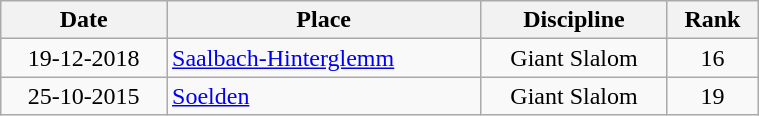<table class="wikitable" width=40% style="font-size:100%; text-align:center;">
<tr>
<th>Date</th>
<th>Place</th>
<th>Discipline</th>
<th>Rank</th>
</tr>
<tr>
<td>19-12-2018</td>
<td align=left> <a href='#'>Saalbach-Hinterglemm</a></td>
<td>Giant Slalom</td>
<td>16</td>
</tr>
<tr>
<td>25-10-2015</td>
<td align=left> <a href='#'>Soelden</a></td>
<td>Giant Slalom</td>
<td>19</td>
</tr>
</table>
